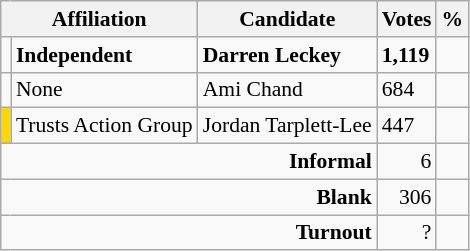<table class="wikitable col4right col5right" style="font-size:90%">
<tr>
<th colspan="2">Affiliation</th>
<th>Candidate</th>
<th>Votes</th>
<th>%</th>
</tr>
<tr>
<td></td>
<td><strong>Independent</strong></td>
<td><strong>Darren Leckey</strong></td>
<td><strong>1,119</strong></td>
<td></td>
</tr>
<tr>
<td></td>
<td>None</td>
<td>Ami Chand</td>
<td>684</td>
<td></td>
</tr>
<tr>
<td style="background:gold"></td>
<td>Trusts Action Group</td>
<td>Jordan Tarplett-Lee</td>
<td>447</td>
<td></td>
</tr>
<tr>
<td colspan="3" style="text-align:right"><strong>Informal</strong></td>
<td style="text-align:right">6</td>
<td style="text-align:right"></td>
</tr>
<tr>
<td colspan="3" style="text-align:right"><strong>Blank</strong></td>
<td style="text-align:right">306</td>
<td style="text-align:right"></td>
</tr>
<tr>
<td colspan="3" style="text-align:right"><strong>Turnout</strong></td>
<td style="text-align:right">?</td>
<td></td>
</tr>
</table>
